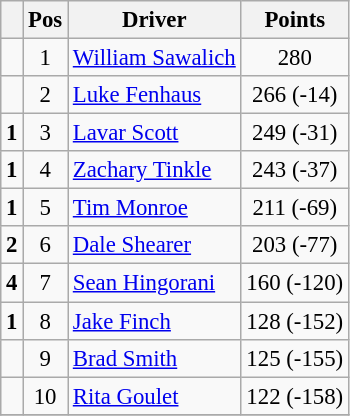<table class="wikitable" style="font-size: 95%;">
<tr>
<th></th>
<th>Pos</th>
<th>Driver</th>
<th>Points</th>
</tr>
<tr>
<td align="left"></td>
<td style="text-align:center;">1</td>
<td><a href='#'>William Sawalich</a></td>
<td style="text-align:center;">280</td>
</tr>
<tr>
<td align="left"></td>
<td style="text-align:center;">2</td>
<td><a href='#'>Luke Fenhaus</a></td>
<td style="text-align:center;">266 (-14)</td>
</tr>
<tr>
<td align="left"> <strong>1</strong></td>
<td style="text-align:center;">3</td>
<td><a href='#'>Lavar Scott</a></td>
<td style="text-align:center;">249 (-31)</td>
</tr>
<tr>
<td align="left"> <strong>1</strong></td>
<td style="text-align:center;">4</td>
<td><a href='#'>Zachary Tinkle</a></td>
<td style="text-align:center;">243 (-37)</td>
</tr>
<tr>
<td align="left"> <strong>1</strong></td>
<td style="text-align:center;">5</td>
<td><a href='#'>Tim Monroe</a></td>
<td style="text-align:center;">211 (-69)</td>
</tr>
<tr>
<td align="left"> <strong>2</strong></td>
<td style="text-align:center;">6</td>
<td><a href='#'>Dale Shearer</a></td>
<td style="text-align:center;">203 (-77)</td>
</tr>
<tr>
<td align="left"> <strong>4</strong></td>
<td style="text-align:center;">7</td>
<td><a href='#'>Sean Hingorani</a></td>
<td style="text-align:center;">160 (-120)</td>
</tr>
<tr>
<td align="left"> <strong>1</strong></td>
<td style="text-align:center;">8</td>
<td><a href='#'>Jake Finch</a></td>
<td style="text-align:center;">128 (-152)</td>
</tr>
<tr>
<td align="left"></td>
<td style="text-align:center;">9</td>
<td><a href='#'>Brad Smith</a></td>
<td style="text-align:center;">125 (-155)</td>
</tr>
<tr>
<td align="left"></td>
<td style="text-align:center;">10</td>
<td><a href='#'>Rita Goulet</a></td>
<td style="text-align:center;">122 (-158)</td>
</tr>
<tr class="sortbottom">
</tr>
</table>
